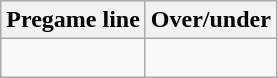<table class="wikitable">
<tr align="center">
<th style=>Pregame line</th>
<th style=>Over/under</th>
</tr>
<tr align="center">
<td> </td>
<td> </td>
</tr>
</table>
